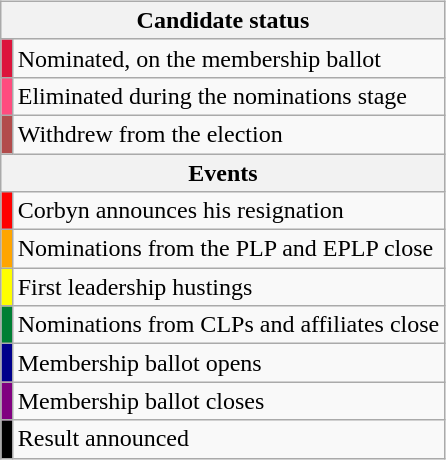<table class="wikitable"  style="float:right; margin:11px">
<tr>
<th colspan="2">Candidate status</th>
</tr>
<tr>
<td style="background:crimson;"></td>
<td>Nominated, on the membership ballot</td>
</tr>
<tr>
<td style="background:#ff4c7f;"></td>
<td>Eliminated during the nominations stage</td>
</tr>
<tr>
<td style="background:#b24c4c;"></td>
<td>Withdrew from the election</td>
</tr>
<tr>
<th colspan="2">Events</th>
</tr>
<tr>
<td style="background:red;"></td>
<td>Corbyn announces his resignation</td>
</tr>
<tr>
<td style="background:orange;"></td>
<td>Nominations from the PLP and EPLP close</td>
</tr>
<tr>
<td style="background:yellow;"></td>
<td>First leadership hustings</td>
</tr>
<tr>
<td style="background:#007f33;"></td>
<td>Nominations from CLPs and affiliates close</td>
</tr>
<tr>
<td style="background:darkblue;"></td>
<td>Membership ballot opens</td>
</tr>
<tr>
<td style="background:purple;"></td>
<td>Membership ballot closes</td>
</tr>
<tr>
<td style="background:black;"></td>
<td>Result announced</td>
</tr>
</table>
